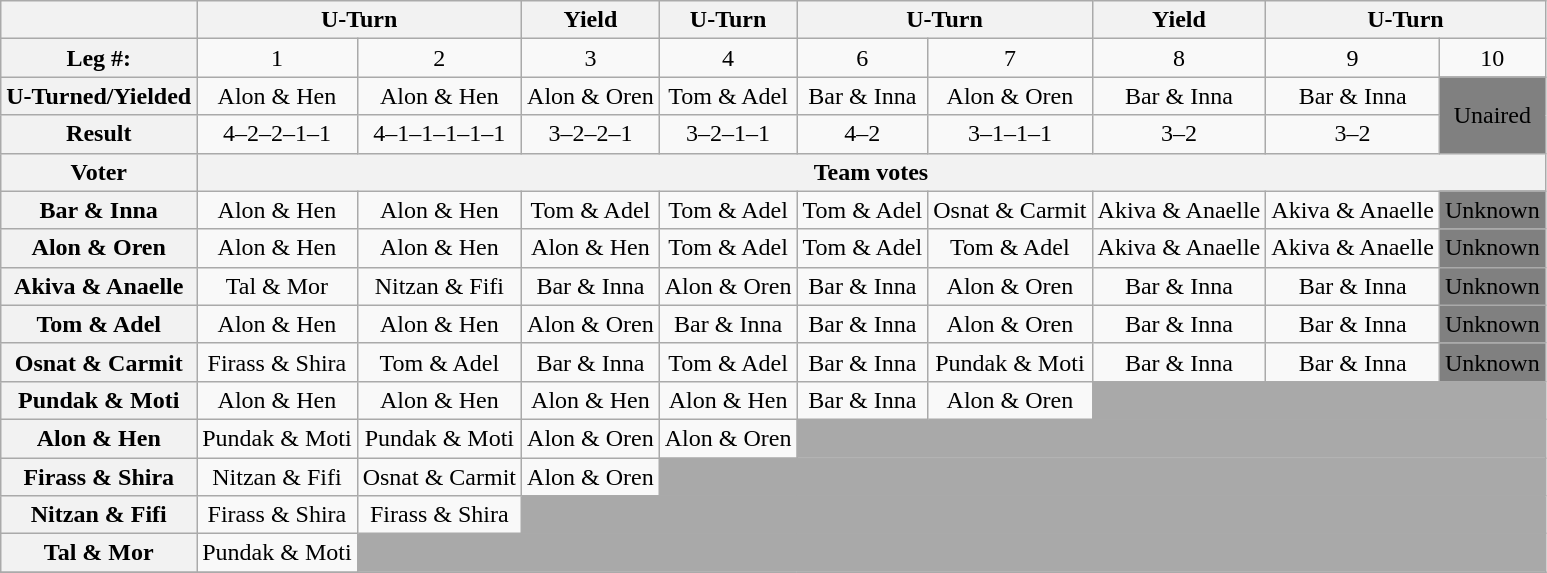<table class="wikitable" style="text-align:center">
<tr>
<th></th>
<th colspan=2>U-Turn</th>
<th>Yield</th>
<th>U-Turn</th>
<th colspan=2>U-Turn</th>
<th>Yield</th>
<th colspan=2>U-Turn</th>
</tr>
<tr>
<th align="left">Leg #:</th>
<td>1</td>
<td>2</td>
<td>3</td>
<td>4</td>
<td>6</td>
<td>7</td>
<td>8</td>
<td>9</td>
<td>10</td>
</tr>
<tr>
<th align="left">U-Turned/Yielded</th>
<td>Alon & Hen</td>
<td>Alon & Hen</td>
<td>Alon & Oren</td>
<td>Tom & Adel</td>
<td>Bar & Inna</td>
<td>Alon & Oren</td>
<td>Bar & Inna</td>
<td>Bar & Inna</td>
<td rowspan="2" bgcolor="grey">Unaired</td>
</tr>
<tr>
<th>Result</th>
<td>4–2–2–1–1</td>
<td>4–1–1–1–1–1</td>
<td>3–2–2–1</td>
<td>3–2–1–1</td>
<td>4–2</td>
<td>3–1–1–1</td>
<td>3–2</td>
<td>3–2</td>
</tr>
<tr>
<th>Voter</th>
<th colspan=9>Team votes</th>
</tr>
<tr>
<th>Bar & Inna</th>
<td>Alon & Hen</td>
<td>Alon & Hen</td>
<td>Tom & Adel</td>
<td>Tom & Adel</td>
<td>Tom & Adel</td>
<td>Osnat & Carmit</td>
<td>Akiva & Anaelle</td>
<td>Akiva & Anaelle</td>
<td bgcolor="grey">Unknown</td>
</tr>
<tr>
<th>Alon & Oren</th>
<td>Alon & Hen</td>
<td>Alon & Hen</td>
<td>Alon & Hen</td>
<td>Tom & Adel</td>
<td>Tom & Adel</td>
<td>Tom & Adel</td>
<td>Akiva & Anaelle</td>
<td>Akiva & Anaelle</td>
<td bgcolor="grey">Unknown</td>
</tr>
<tr>
<th>Akiva & Anaelle</th>
<td>Tal & Mor</td>
<td>Nitzan & Fifi</td>
<td>Bar & Inna</td>
<td>Alon & Oren</td>
<td>Bar & Inna</td>
<td>Alon & Oren</td>
<td>Bar & Inna</td>
<td>Bar & Inna</td>
<td bgcolor="grey">Unknown</td>
</tr>
<tr>
<th>Tom & Adel</th>
<td>Alon & Hen</td>
<td>Alon & Hen</td>
<td>Alon & Oren</td>
<td>Bar & Inna</td>
<td>Bar & Inna</td>
<td>Alon & Oren</td>
<td>Bar & Inna</td>
<td>Bar & Inna</td>
<td bgcolor="grey">Unknown</td>
</tr>
<tr>
<th>Osnat & Carmit</th>
<td>Firass & Shira</td>
<td>Tom & Adel</td>
<td>Bar & Inna</td>
<td>Tom & Adel</td>
<td>Bar & Inna</td>
<td>Pundak & Moti</td>
<td>Bar & Inna</td>
<td>Bar & Inna</td>
<td bgcolor="grey">Unknown</td>
</tr>
<tr>
<th>Pundak & Moti</th>
<td>Alon & Hen</td>
<td>Alon & Hen</td>
<td>Alon & Hen</td>
<td>Alon & Hen</td>
<td>Bar & Inna</td>
<td>Alon & Oren</td>
<td bgcolor="darkgray" colspan=6></td>
</tr>
<tr>
<th>Alon & Hen</th>
<td>Pundak & Moti</td>
<td>Pundak & Moti</td>
<td>Alon & Oren</td>
<td>Alon & Oren</td>
<td bgcolor="darkgray" colspan=8></td>
</tr>
<tr>
<th>Firass & Shira</th>
<td>Nitzan & Fifi</td>
<td>Osnat & Carmit</td>
<td>Alon & Oren</td>
<td bgcolor="darkgray" colspan=10></td>
</tr>
<tr>
<th>Nitzan & Fifi</th>
<td>Firass & Shira</td>
<td>Firass & Shira</td>
<td bgcolor="darkgray" colspan=11></td>
</tr>
<tr>
<th>Tal & Mor</th>
<td>Pundak & Moti</td>
<td bgcolor="darkgray" colspan=12></td>
</tr>
<tr>
</tr>
</table>
